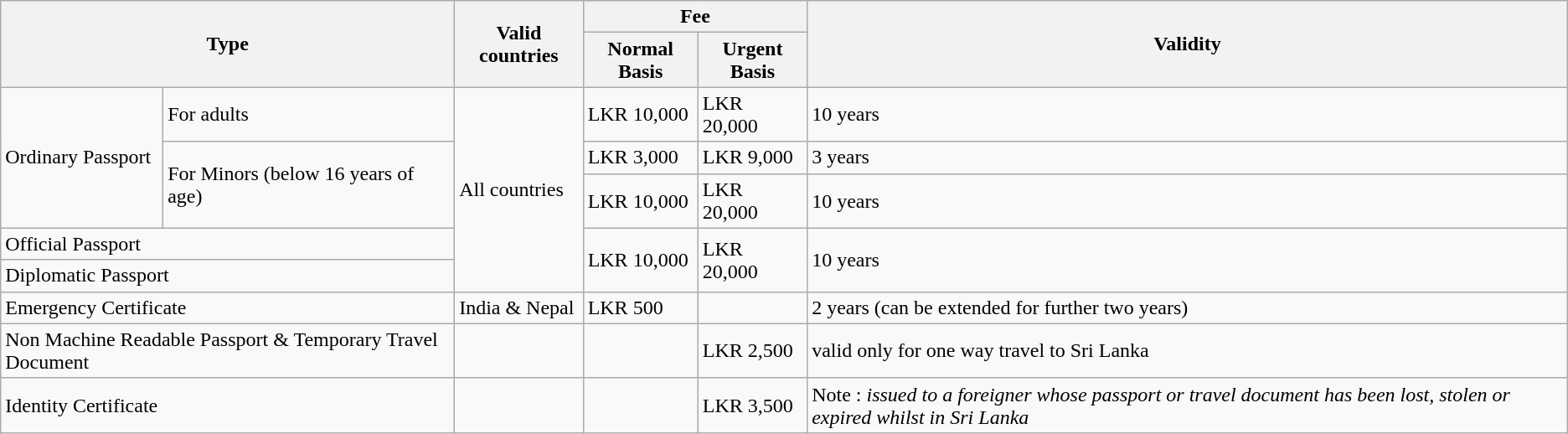<table class="wikitable">
<tr>
<th rowspan="2" colspan="2">Type</th>
<th rowspan="2">Valid countries</th>
<th colspan="2">Fee</th>
<th rowspan="2">Validity</th>
</tr>
<tr>
<th>Normal Basis<br></th>
<th>Urgent Basis<br></th>
</tr>
<tr>
<td rowspan="3">Ordinary Passport</td>
<td>For adults</td>
<td rowspan="5">All countries</td>
<td>LKR 10,000</td>
<td>LKR 20,000</td>
<td>10 years</td>
</tr>
<tr>
<td rowspan="2">For Minors (below 16 years of age)</td>
<td>LKR 3,000</td>
<td>LKR 9,000</td>
<td>3 years</td>
</tr>
<tr>
<td>LKR 10,000</td>
<td>LKR 20,000</td>
<td>10 years</td>
</tr>
<tr>
<td colspan="2">Official Passport</td>
<td rowspan="2">LKR 10,000</td>
<td rowspan="2">LKR 20,000</td>
<td rowspan="2">10 years</td>
</tr>
<tr>
<td colspan="2">Diplomatic Passport</td>
</tr>
<tr>
<td colspan="2">Emergency Certificate</td>
<td>India & Nepal</td>
<td>LKR 500</td>
<td></td>
<td>2 years (can be extended for further two years)</td>
</tr>
<tr>
<td colspan="2">Non Machine Readable Passport & Temporary Travel Document</td>
<td></td>
<td></td>
<td>LKR 2,500</td>
<td>valid only for one way travel to Sri Lanka</td>
</tr>
<tr>
<td colspan="2">Identity Certificate</td>
<td></td>
<td></td>
<td>LKR 3,500</td>
<td>Note : <em>issued to a foreigner whose passport or travel document has been lost, stolen or expired whilst in Sri Lanka</em></td>
</tr>
</table>
